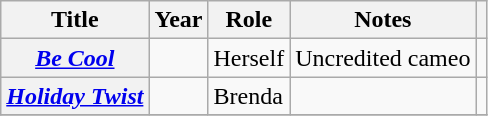<table class="wikitable sortable plainrowheaders">
<tr>
<th scope="col">Title</th>
<th scope="col">Year</th>
<th scope="col">Role</th>
<th scope="col">Notes</th>
<th scope="col" class="unsortable"></th>
</tr>
<tr>
<th scope="row"><em><a href='#'>Be Cool</a></em></th>
<td></td>
<td>Herself</td>
<td>Uncredited cameo</td>
<td></td>
</tr>
<tr>
<th scope="row"><em><a href='#'>Holiday Twist</a></em></th>
<td></td>
<td>Brenda</td>
<td></td>
<td></td>
</tr>
<tr>
</tr>
</table>
